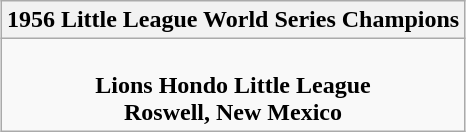<table class="wikitable" style="text-align: center; margin: 0 auto;">
<tr>
<th>1956 Little League World Series Champions</th>
</tr>
<tr>
<td><br><strong>Lions Hondo Little League</strong><br><strong>Roswell, New Mexico</strong></td>
</tr>
</table>
